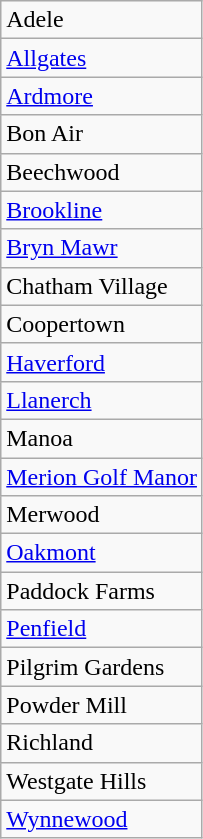<table class="wikitable">
<tr>
<td>Adele</td>
</tr>
<tr>
<td><a href='#'>Allgates</a></td>
</tr>
<tr>
<td><a href='#'>Ardmore</a></td>
</tr>
<tr>
<td>Bon Air</td>
</tr>
<tr>
<td>Beechwood</td>
</tr>
<tr>
<td><a href='#'>Brookline</a></td>
</tr>
<tr>
<td><a href='#'>Bryn Mawr</a></td>
</tr>
<tr>
<td>Chatham Village</td>
</tr>
<tr>
<td>Coopertown</td>
</tr>
<tr>
<td><a href='#'>Haverford</a></td>
</tr>
<tr>
<td><a href='#'>Llanerch</a></td>
</tr>
<tr>
<td>Manoa</td>
</tr>
<tr>
<td><a href='#'>Merion Golf Manor</a></td>
</tr>
<tr>
<td>Merwood</td>
</tr>
<tr>
<td><a href='#'>Oakmont</a></td>
</tr>
<tr>
<td>Paddock Farms</td>
</tr>
<tr>
<td><a href='#'>Penfield</a></td>
</tr>
<tr>
<td>Pilgrim Gardens</td>
</tr>
<tr>
<td>Powder Mill</td>
</tr>
<tr>
<td>Richland</td>
</tr>
<tr>
<td>Westgate Hills</td>
</tr>
<tr>
<td><a href='#'>Wynnewood</a></td>
</tr>
</table>
